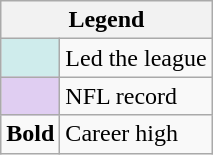<table class="wikitable mw-collapsible mw-collapsed">
<tr>
<th colspan="2">Legend</th>
</tr>
<tr>
<td style="background:#cfecec;"></td>
<td>Led the league</td>
</tr>
<tr>
<td style="background:#E0CEF2;"></td>
<td>NFL record</td>
</tr>
<tr>
<td><strong>Bold</strong></td>
<td>Career high</td>
</tr>
</table>
